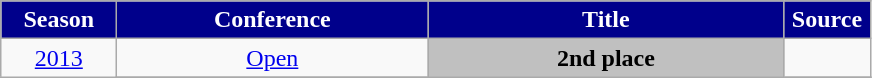<table class="wikitable">
<tr>
<th width=70px style="background:#00008B; color:white; text-align: center"><strong>Season</strong></th>
<th width=200px style="background:#00008B; color:white">Conference</th>
<th width=230px style="background:#00008B; color:white">Title</th>
<th width=50px style="background:#00008B; color:white">Source</th>
</tr>
<tr align=center>
<td rowspan=2><a href='#'>2013</a></td>
<td><a href='#'>Open</a></td>
<td style="background:silver;"><strong>2nd place</strong></td>
<td></td>
</tr>
<tr>
</tr>
</table>
